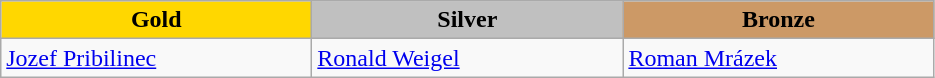<table class="wikitable" style="text-align:left">
<tr align="center">
<td width=200 bgcolor=gold><strong>Gold</strong></td>
<td width=200 bgcolor=silver><strong>Silver</strong></td>
<td width=200 bgcolor=CC9966><strong>Bronze</strong></td>
</tr>
<tr>
<td><a href='#'>Jozef Pribilinec</a><br><em></em></td>
<td><a href='#'>Ronald Weigel</a><br><em></em></td>
<td><a href='#'>Roman Mrázek</a><br><em></em></td>
</tr>
</table>
